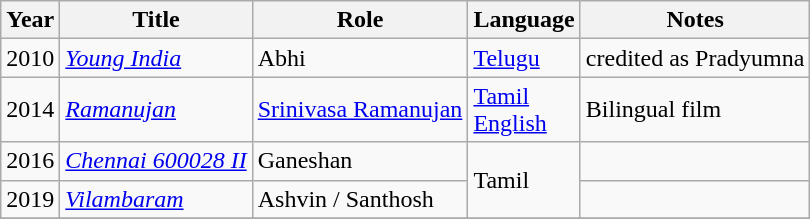<table class="wikitable sortable">
<tr>
<th>Year</th>
<th>Title</th>
<th>Role</th>
<th>Language</th>
<th class="unsortable">Notes</th>
</tr>
<tr>
<td>2010</td>
<td><em><a href='#'>Young India</a></em></td>
<td>Abhi</td>
<td><a href='#'>Telugu</a></td>
<td>credited as Pradyumna</td>
</tr>
<tr>
<td>2014</td>
<td><em><a href='#'>Ramanujan</a></em></td>
<td><a href='#'>Srinivasa Ramanujan</a></td>
<td><a href='#'>Tamil</a><br><a href='#'>English</a></td>
<td>Bilingual film</td>
</tr>
<tr>
<td>2016</td>
<td><em><a href='#'>Chennai 600028 II</a></em></td>
<td>Ganeshan</td>
<td rowspan="2">Tamil</td>
<td></td>
</tr>
<tr>
<td>2019</td>
<td><em><a href='#'>Vilambaram</a></em></td>
<td>Ashvin / Santhosh</td>
<td></td>
</tr>
<tr>
</tr>
</table>
